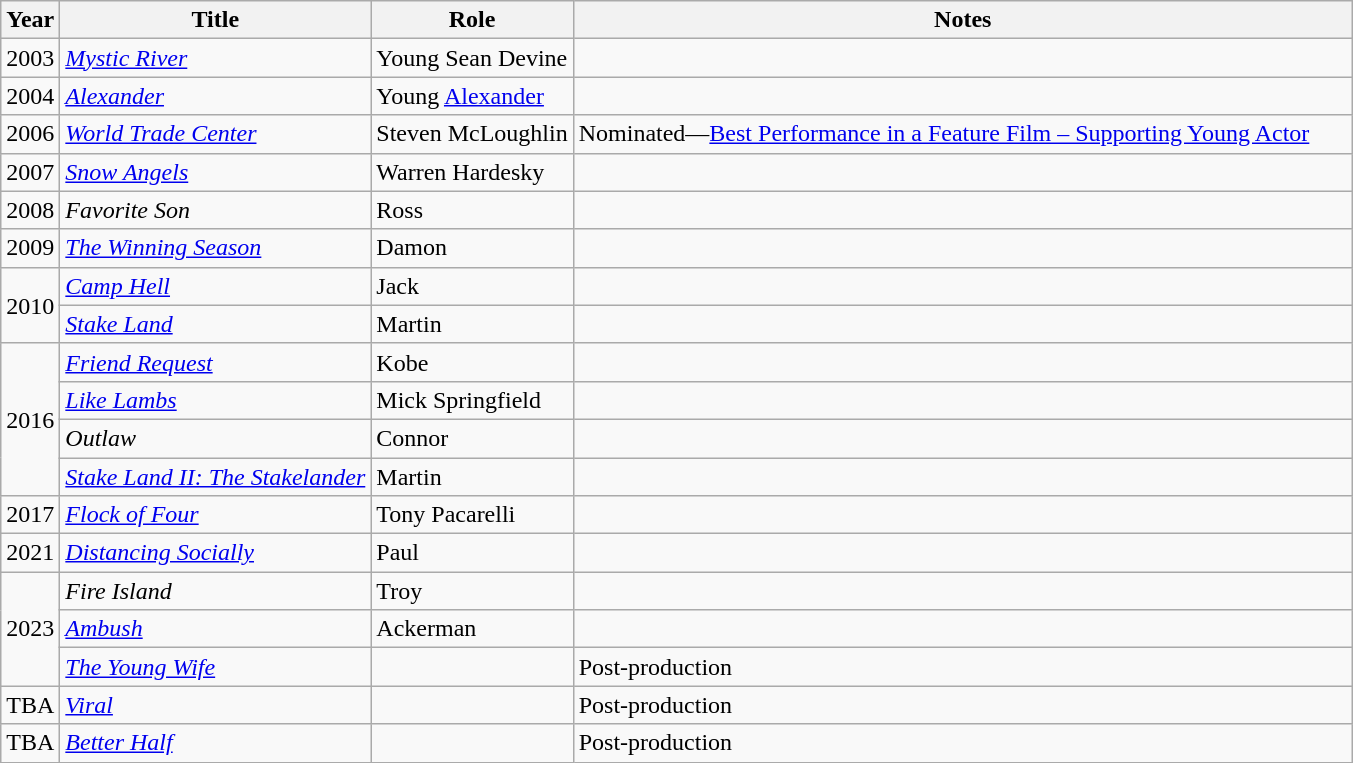<table class="wikitable sortable">
<tr>
<th>Year</th>
<th>Title</th>
<th>Role</th>
<th class="unsortable" style="width:32em;">Notes</th>
</tr>
<tr>
<td>2003</td>
<td><em><a href='#'>Mystic River</a></em></td>
<td>Young Sean Devine</td>
<td></td>
</tr>
<tr>
<td>2004</td>
<td><em><a href='#'>Alexander</a></em></td>
<td>Young <a href='#'>Alexander</a></td>
<td></td>
</tr>
<tr>
<td>2006</td>
<td><em><a href='#'>World Trade Center</a></em></td>
<td>Steven McLoughlin</td>
<td>Nominated—<a href='#'>Best Performance in a Feature Film – Supporting Young Actor</a></td>
</tr>
<tr>
<td>2007</td>
<td><em><a href='#'>Snow Angels</a></em></td>
<td>Warren Hardesky</td>
<td></td>
</tr>
<tr>
<td>2008</td>
<td><em>Favorite Son</em></td>
<td>Ross</td>
<td></td>
</tr>
<tr>
<td>2009</td>
<td data-sort-value="Winning Season, The"><em><a href='#'>The Winning Season</a></em></td>
<td>Damon</td>
<td></td>
</tr>
<tr>
<td rowspan="2">2010</td>
<td><em><a href='#'>Camp Hell</a></em></td>
<td>Jack</td>
<td></td>
</tr>
<tr>
<td><em><a href='#'>Stake Land</a></em></td>
<td>Martin</td>
<td></td>
</tr>
<tr>
<td rowspan="4">2016</td>
<td><em><a href='#'>Friend Request</a></em></td>
<td>Kobe</td>
<td></td>
</tr>
<tr>
<td><em><a href='#'>Like Lambs</a></em></td>
<td>Mick Springfield</td>
<td></td>
</tr>
<tr>
<td><em>Outlaw</em></td>
<td>Connor</td>
<td></td>
</tr>
<tr>
<td><em><a href='#'>Stake Land II: The Stakelander</a></em></td>
<td>Martin</td>
<td></td>
</tr>
<tr>
<td>2017</td>
<td><em><a href='#'>Flock of Four</a></em></td>
<td>Tony Pacarelli</td>
<td></td>
</tr>
<tr>
<td>2021</td>
<td><em><a href='#'>Distancing Socially</a></em></td>
<td>Paul</td>
<td></td>
</tr>
<tr>
<td rowspan="3">2023</td>
<td><em>Fire Island</em></td>
<td>Troy</td>
<td></td>
</tr>
<tr>
<td><em><a href='#'>Ambush</a></em></td>
<td>Ackerman</td>
<td></td>
</tr>
<tr>
<td data-sort-value="Young Wife, The"><em><a href='#'>The Young Wife</a></em></td>
<td></td>
<td>Post-production</td>
</tr>
<tr>
<td>TBA</td>
<td><em><a href='#'>Viral</a></em></td>
<td></td>
<td>Post-production</td>
</tr>
<tr>
<td>TBA</td>
<td><em><a href='#'>Better Half</a></em></td>
<td></td>
<td>Post-production</td>
</tr>
</table>
